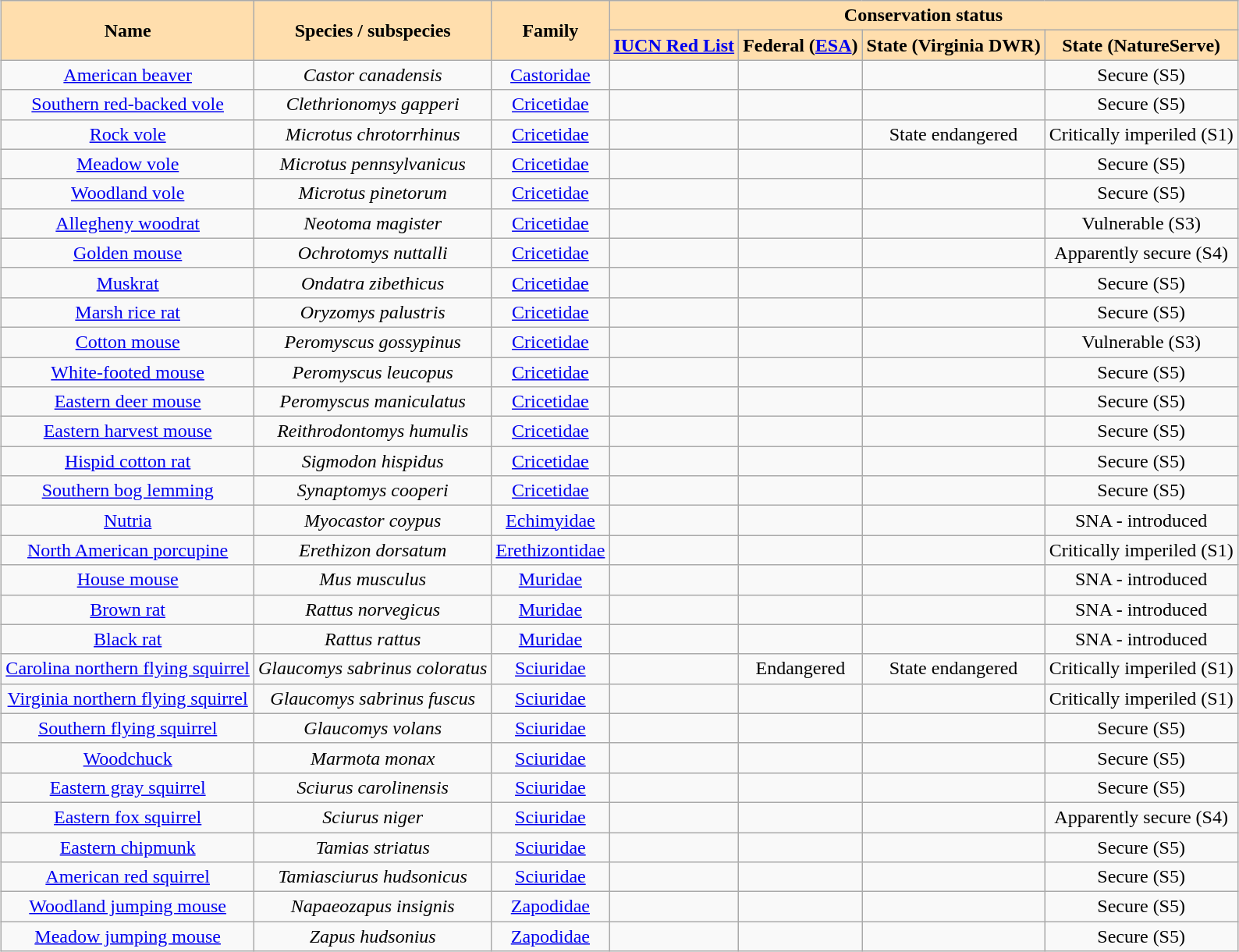<table class="wikitable" style="margin:1em auto; text-align:center;">
<tr>
<th rowspan="2" style="background:navajowhite">Name</th>
<th rowspan="2" style="background:navajowhite">Species / subspecies</th>
<th rowspan="2" style="background:navajowhite">Family</th>
<th colspan="4" style="background:navajowhite">Conservation status</th>
</tr>
<tr>
<th style="background:navajowhite"><a href='#'>IUCN Red List</a></th>
<th style="background:navajowhite">Federal (<a href='#'>ESA</a>)</th>
<th style="background:navajowhite">State (Virginia DWR)</th>
<th style="background:navajowhite">State (NatureServe)</th>
</tr>
<tr>
<td><a href='#'>American beaver</a></td>
<td><em>Castor canadensis</em></td>
<td><a href='#'>Castoridae</a></td>
<td></td>
<td></td>
<td></td>
<td>Secure (S5)</td>
</tr>
<tr>
<td><a href='#'>Southern red-backed vole</a></td>
<td><em>Clethrionomys gapperi</em></td>
<td><a href='#'>Cricetidae</a></td>
<td></td>
<td></td>
<td></td>
<td>Secure (S5)</td>
</tr>
<tr>
<td><a href='#'>Rock vole</a></td>
<td><em>Microtus chrotorrhinus</em></td>
<td><a href='#'>Cricetidae</a></td>
<td></td>
<td></td>
<td>State endangered</td>
<td>Critically imperiled (S1)</td>
</tr>
<tr>
<td><a href='#'>Meadow vole</a></td>
<td><em>Microtus pennsylvanicus</em></td>
<td><a href='#'>Cricetidae</a></td>
<td></td>
<td></td>
<td></td>
<td>Secure (S5)</td>
</tr>
<tr>
<td><a href='#'>Woodland vole</a></td>
<td><em>Microtus pinetorum</em></td>
<td><a href='#'>Cricetidae</a></td>
<td></td>
<td></td>
<td></td>
<td>Secure (S5)</td>
</tr>
<tr>
<td><a href='#'>Allegheny woodrat</a></td>
<td><em>Neotoma magister</em></td>
<td><a href='#'>Cricetidae</a></td>
<td></td>
<td></td>
<td></td>
<td>Vulnerable (S3)</td>
</tr>
<tr>
<td><a href='#'>Golden mouse</a></td>
<td><em>Ochrotomys nuttalli</em></td>
<td><a href='#'>Cricetidae</a></td>
<td></td>
<td></td>
<td></td>
<td>Apparently secure (S4)</td>
</tr>
<tr>
<td><a href='#'>Muskrat</a></td>
<td><em>Ondatra zibethicus</em></td>
<td><a href='#'>Cricetidae</a></td>
<td></td>
<td></td>
<td></td>
<td>Secure (S5)</td>
</tr>
<tr>
<td><a href='#'>Marsh rice rat</a></td>
<td><em>Oryzomys palustris</em></td>
<td><a href='#'>Cricetidae</a></td>
<td></td>
<td></td>
<td></td>
<td>Secure (S5)</td>
</tr>
<tr>
<td><a href='#'>Cotton mouse</a></td>
<td><em>Peromyscus gossypinus</em></td>
<td><a href='#'>Cricetidae</a></td>
<td></td>
<td></td>
<td></td>
<td>Vulnerable (S3)</td>
</tr>
<tr>
<td><a href='#'>White-footed mouse</a></td>
<td><em>Peromyscus leucopus</em></td>
<td><a href='#'>Cricetidae</a></td>
<td></td>
<td></td>
<td></td>
<td>Secure (S5)</td>
</tr>
<tr>
<td><a href='#'>Eastern deer mouse</a></td>
<td><em>Peromyscus maniculatus</em></td>
<td><a href='#'>Cricetidae</a></td>
<td></td>
<td></td>
<td></td>
<td>Secure (S5)</td>
</tr>
<tr>
<td><a href='#'>Eastern harvest mouse</a></td>
<td><em>Reithrodontomys humulis</em></td>
<td><a href='#'>Cricetidae</a></td>
<td></td>
<td></td>
<td></td>
<td>Secure (S5)</td>
</tr>
<tr>
<td><a href='#'>Hispid cotton rat</a></td>
<td><em>Sigmodon hispidus</em></td>
<td><a href='#'>Cricetidae</a></td>
<td></td>
<td></td>
<td></td>
<td>Secure (S5)</td>
</tr>
<tr>
<td><a href='#'>Southern bog lemming</a></td>
<td><em>Synaptomys cooperi</em></td>
<td><a href='#'>Cricetidae</a></td>
<td></td>
<td></td>
<td></td>
<td>Secure (S5)</td>
</tr>
<tr>
<td><a href='#'>Nutria</a></td>
<td><em>Myocastor coypus</em></td>
<td><a href='#'>Echimyidae</a></td>
<td></td>
<td></td>
<td></td>
<td>SNA - introduced</td>
</tr>
<tr>
<td><a href='#'>North American porcupine</a></td>
<td><em>Erethizon dorsatum</em></td>
<td><a href='#'>Erethizontidae</a></td>
<td></td>
<td></td>
<td></td>
<td>Critically imperiled (S1)</td>
</tr>
<tr>
<td><a href='#'>House mouse</a></td>
<td><em>Mus musculus</em></td>
<td><a href='#'>Muridae</a></td>
<td></td>
<td></td>
<td></td>
<td>SNA - introduced</td>
</tr>
<tr>
<td><a href='#'>Brown rat</a></td>
<td><em>Rattus norvegicus</em></td>
<td><a href='#'>Muridae</a></td>
<td></td>
<td></td>
<td></td>
<td>SNA - introduced</td>
</tr>
<tr>
<td><a href='#'>Black rat</a></td>
<td><em>Rattus rattus</em></td>
<td><a href='#'>Muridae</a></td>
<td></td>
<td></td>
<td></td>
<td>SNA - introduced</td>
</tr>
<tr>
<td><a href='#'>Carolina northern flying squirrel</a></td>
<td><em>Glaucomys sabrinus coloratus</em></td>
<td><a href='#'>Sciuridae</a></td>
<td></td>
<td>Endangered</td>
<td>State endangered</td>
<td>Critically imperiled (S1)</td>
</tr>
<tr>
<td><a href='#'>Virginia northern flying squirrel</a></td>
<td><em>Glaucomys sabrinus fuscus</em></td>
<td><a href='#'>Sciuridae</a></td>
<td></td>
<td></td>
<td></td>
<td>Critically imperiled (S1)</td>
</tr>
<tr>
<td><a href='#'>Southern flying squirrel</a></td>
<td><em>Glaucomys volans</em></td>
<td><a href='#'>Sciuridae</a></td>
<td></td>
<td></td>
<td></td>
<td>Secure (S5)</td>
</tr>
<tr>
<td><a href='#'>Woodchuck</a></td>
<td><em>Marmota monax</em></td>
<td><a href='#'>Sciuridae</a></td>
<td></td>
<td></td>
<td></td>
<td>Secure (S5)</td>
</tr>
<tr>
<td><a href='#'>Eastern gray squirrel</a></td>
<td><em>Sciurus carolinensis</em></td>
<td><a href='#'>Sciuridae</a></td>
<td></td>
<td></td>
<td></td>
<td>Secure (S5)</td>
</tr>
<tr>
<td><a href='#'>Eastern fox squirrel</a></td>
<td><em>Sciurus niger</em></td>
<td><a href='#'>Sciuridae</a></td>
<td></td>
<td></td>
<td></td>
<td>Apparently secure (S4)</td>
</tr>
<tr>
<td><a href='#'>Eastern chipmunk</a></td>
<td><em>Tamias striatus</em></td>
<td><a href='#'>Sciuridae</a></td>
<td></td>
<td></td>
<td></td>
<td>Secure (S5)</td>
</tr>
<tr>
<td><a href='#'>American red squirrel</a></td>
<td><em>Tamiasciurus hudsonicus</em></td>
<td><a href='#'>Sciuridae</a></td>
<td></td>
<td></td>
<td></td>
<td>Secure (S5)</td>
</tr>
<tr>
<td><a href='#'>Woodland jumping mouse</a></td>
<td><em>Napaeozapus insignis</em></td>
<td><a href='#'>Zapodidae</a></td>
<td></td>
<td></td>
<td></td>
<td>Secure (S5)</td>
</tr>
<tr>
<td><a href='#'>Meadow jumping mouse</a></td>
<td><em>Zapus hudsonius</em></td>
<td><a href='#'>Zapodidae</a></td>
<td></td>
<td></td>
<td></td>
<td>Secure (S5)</td>
</tr>
</table>
